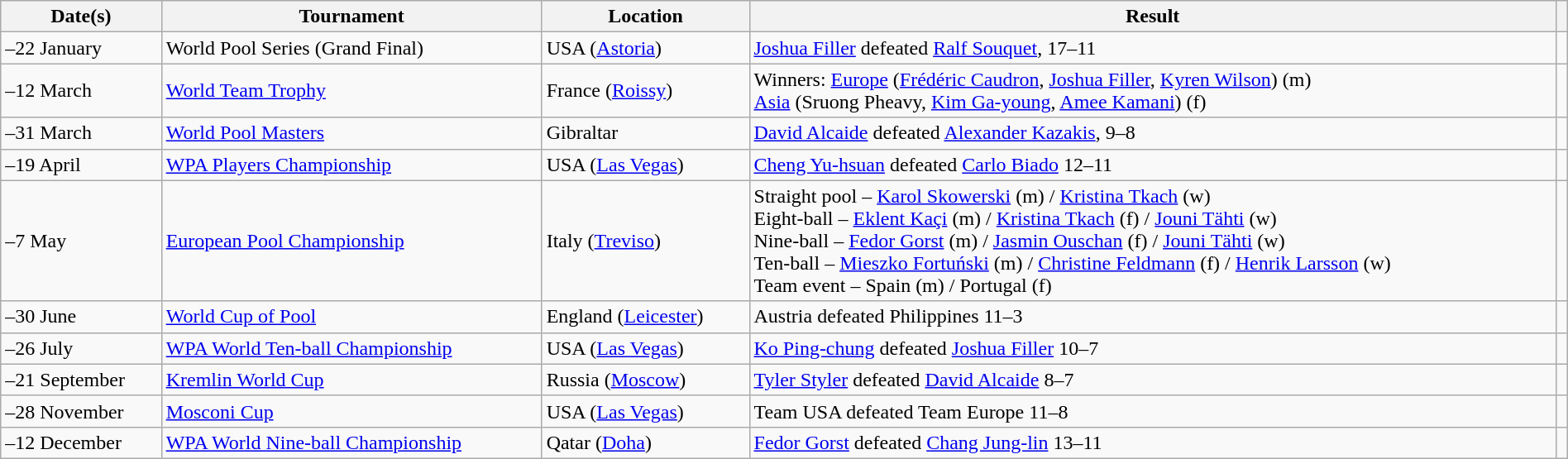<table class="sortable wikitable" width="100%" cellpadding="5" style="margin: 1em auto 1em auto">
<tr>
<th scope="col">Date(s)</th>
<th wscope="col">Tournament</th>
<th scope="col">Location</th>
<th scope="col" class="unsortable">Result</th>
<th scope="col" class="unsortable"></th>
</tr>
<tr>
<td>–22 January</td>
<td>World Pool Series (Grand Final)</td>
<td>USA (<a href='#'>Astoria</a>)</td>
<td><a href='#'>Joshua Filler</a> defeated <a href='#'>Ralf Souquet</a>, 17–11</td>
<td align="center"></td>
</tr>
<tr>
<td>–12 March</td>
<td><a href='#'>World Team Trophy</a></td>
<td>France (<a href='#'>Roissy</a>)</td>
<td>Winners: <a href='#'>Europe</a> (<a href='#'>Frédéric Caudron</a>, <a href='#'>Joshua Filler</a>, <a href='#'>Kyren Wilson</a>) (m)<br><a href='#'>Asia</a> (Sruong Pheavy, <a href='#'>Kim Ga-young</a>, <a href='#'>Amee Kamani</a>) (f)</td>
<td align="center"></td>
</tr>
<tr>
<td>–31 March</td>
<td><a href='#'>World Pool Masters</a></td>
<td>Gibraltar</td>
<td><a href='#'>David Alcaide</a> defeated <a href='#'>Alexander Kazakis</a>, 9–8</td>
<td align="center"></td>
</tr>
<tr>
<td>–19 April</td>
<td><a href='#'>WPA Players Championship</a></td>
<td>USA (<a href='#'>Las Vegas</a>)</td>
<td><a href='#'>Cheng Yu-hsuan</a> defeated <a href='#'>Carlo Biado</a> 12–11</td>
<td align="center"></td>
</tr>
<tr>
<td>–7 May</td>
<td><a href='#'>European Pool Championship</a></td>
<td>Italy (<a href='#'>Treviso</a>)</td>
<td>Straight pool – <a href='#'>Karol Skowerski</a> (m) / <a href='#'>Kristina Tkach</a> (w) <br>Eight-ball – <a href='#'>Eklent Kaçi</a> (m) / <a href='#'>Kristina Tkach</a> (f) / <a href='#'>Jouni Tähti</a> (w)<br>Nine-ball – <a href='#'>Fedor Gorst</a> (m) / <a href='#'>Jasmin Ouschan</a> (f) / <a href='#'>Jouni Tähti</a> (w)<br>Ten-ball – <a href='#'>Mieszko Fortuński</a> (m) / <a href='#'>Christine Feldmann</a> (f) / <a href='#'>Henrik Larsson</a> (w)<br> Team event – Spain (m) / Portugal (f)</td>
<td align="center"><br><br><br><br></td>
</tr>
<tr>
<td>–30 June</td>
<td><a href='#'>World Cup of Pool</a></td>
<td>England (<a href='#'>Leicester</a>)</td>
<td>Austria defeated Philippines 11–3</td>
<td align="center"></td>
</tr>
<tr>
<td>–26 July</td>
<td><a href='#'>WPA World Ten-ball Championship</a></td>
<td>USA (<a href='#'>Las Vegas</a>)</td>
<td><a href='#'>Ko Ping-chung</a> defeated <a href='#'>Joshua Filler</a> 10–7</td>
<td align="center"></td>
</tr>
<tr>
<td>–21 September</td>
<td><a href='#'>Kremlin World Cup</a></td>
<td>Russia (<a href='#'>Moscow</a>)</td>
<td><a href='#'>Tyler Styler</a> defeated <a href='#'>David Alcaide</a> 8–7</td>
<td align="center"></td>
</tr>
<tr>
<td>–28 November</td>
<td><a href='#'>Mosconi Cup</a></td>
<td>USA (<a href='#'>Las Vegas</a>)</td>
<td>Team USA defeated Team Europe 11–8</td>
<td align="center"></td>
</tr>
<tr>
<td>–12 December</td>
<td><a href='#'>WPA World Nine-ball Championship</a></td>
<td>Qatar (<a href='#'>Doha</a>)</td>
<td><a href='#'>Fedor Gorst</a> defeated <a href='#'>Chang Jung-lin</a> 13–11</td>
<td align="center"></td>
</tr>
</table>
